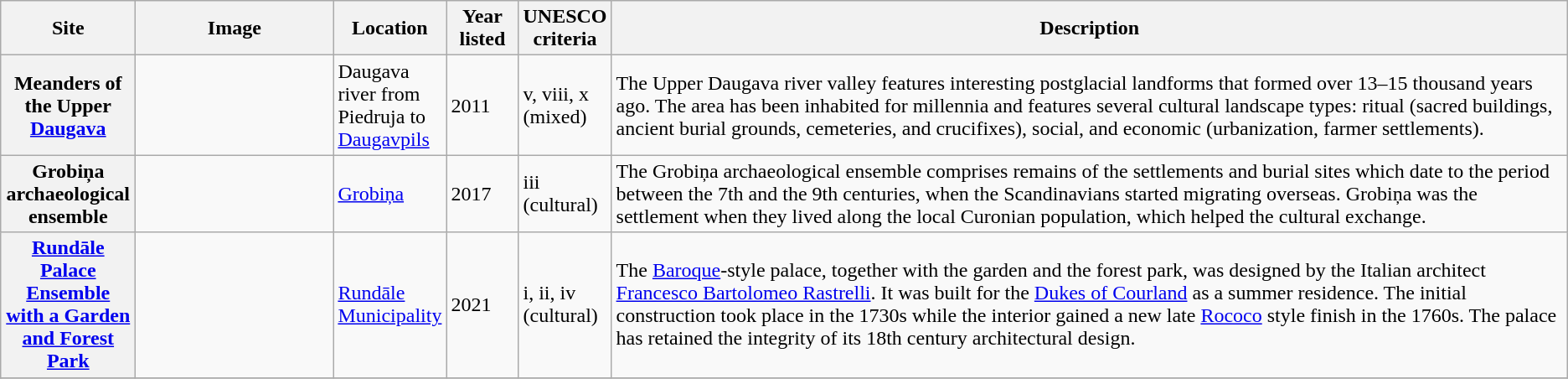<table class="wikitable sortable plainrowheaders">
<tr>
<th style="width:100px;" scope="col">Site</th>
<th class="unsortable"  style="width:150px;" scope="col">Image</th>
<th style="width:80px;" scope="col">Location</th>
<th style="width:50px;" scope="col">Year listed</th>
<th style="width:60px;" scope="col">UNESCO criteria</th>
<th scope="col" class="unsortable">Description</th>
</tr>
<tr>
<th scope="row">Meanders of the Upper <a href='#'>Daugava</a></th>
<td></td>
<td>Daugava river from Piedruja to <a href='#'>Daugavpils</a></td>
<td>2011</td>
<td>v, viii, x (mixed)</td>
<td>The Upper Daugava river valley features interesting postglacial landforms that formed over 13–15 thousand years ago. The area has been inhabited for millennia and features several cultural landscape types: ritual (sacred buildings, ancient burial grounds, cemeteries, and crucifixes), social, and economic (urbanization, farmer settlements).</td>
</tr>
<tr>
<th scope="row">Grobiņa archaeological ensemble</th>
<td></td>
<td><a href='#'>Grobiņa</a></td>
<td>2017</td>
<td>iii (cultural)</td>
<td>The Grobiņa archaeological ensemble comprises remains of the settlements and burial sites which date to the period between the 7th and the 9th centuries, when the Scandinavians started migrating overseas. Grobiņa was the settlement when they lived along the local Curonian population, which helped the cultural exchange.</td>
</tr>
<tr>
<th scope="row"><a href='#'>Rundāle Palace Ensemble with a Garden and Forest Park</a></th>
<td></td>
<td><a href='#'>Rundāle Municipality</a></td>
<td>2021</td>
<td>i, ii, iv (cultural)</td>
<td>The <a href='#'>Baroque</a>-style palace, together with the garden and the forest park, was designed by the Italian architect <a href='#'>Francesco Bartolomeo Rastrelli</a>. It was built for the <a href='#'>Dukes of Courland</a> as a summer residence. The initial construction took place in the 1730s while the interior gained a new late <a href='#'>Rococo</a> style finish in the 1760s. The palace has retained the integrity of its 18th century architectural design.</td>
</tr>
<tr>
</tr>
</table>
